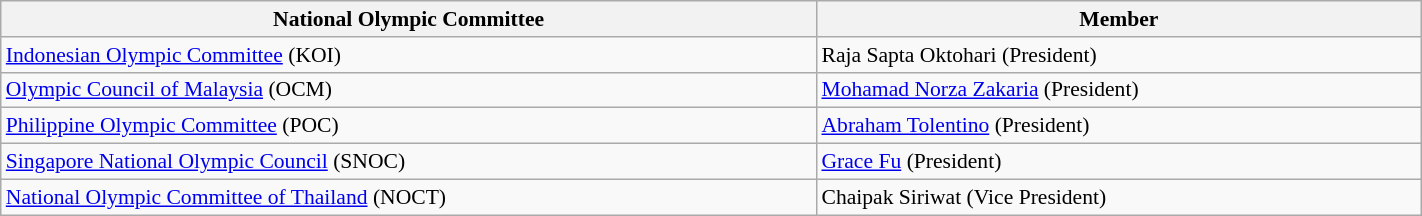<table class="wikitable" style="width:75%; font-size:90%;">
<tr>
<th width="380px">National Olympic Committee</th>
<th width="280px">Member</th>
</tr>
<tr>
<td> <a href='#'>Indonesian Olympic Committee</a> (KOI)</td>
<td>Raja Sapta Oktohari (President)</td>
</tr>
<tr>
<td> <a href='#'>Olympic Council of Malaysia</a> (OCM)</td>
<td><a href='#'>Mohamad Norza Zakaria</a> (President)</td>
</tr>
<tr>
<td> <a href='#'>Philippine Olympic Committee</a> (POC)</td>
<td><a href='#'>Abraham Tolentino</a> (President)</td>
</tr>
<tr>
<td> <a href='#'>Singapore National Olympic Council</a> (SNOC)</td>
<td><a href='#'>Grace Fu</a> (President)</td>
</tr>
<tr>
<td> <a href='#'>National Olympic Committee of Thailand</a> (NOCT)</td>
<td>Chaipak Siriwat (Vice President)</td>
</tr>
</table>
